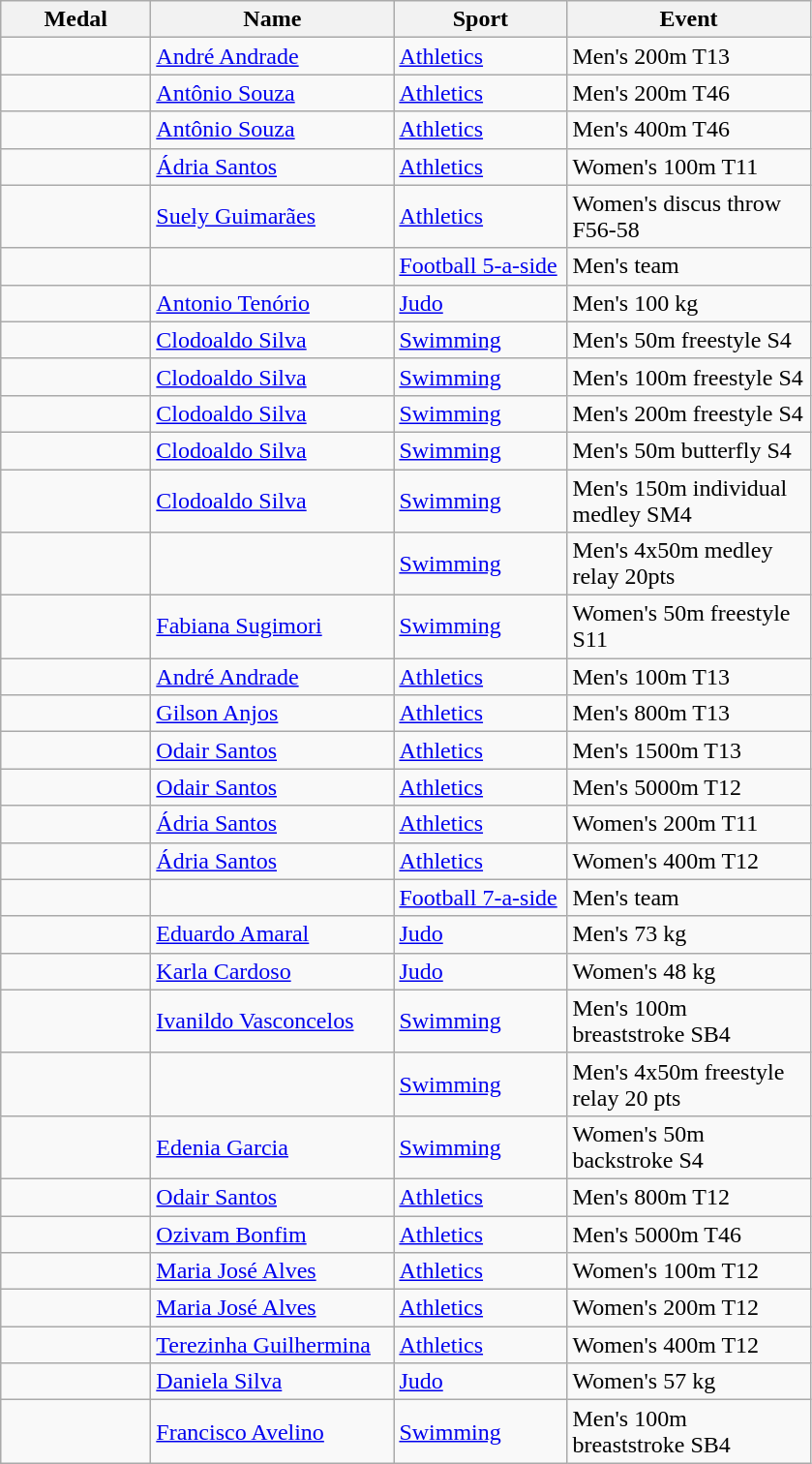<table class="wikitable">
<tr>
<th style="width:6em">Medal</th>
<th style="width:10em">Name</th>
<th style="width:7em">Sport</th>
<th style="width:10em">Event</th>
</tr>
<tr>
<td></td>
<td><a href='#'>André Andrade</a></td>
<td><a href='#'>Athletics</a></td>
<td>Men's 200m T13</td>
</tr>
<tr>
<td></td>
<td><a href='#'>Antônio Souza</a></td>
<td><a href='#'>Athletics</a></td>
<td>Men's 200m T46</td>
</tr>
<tr>
<td></td>
<td><a href='#'>Antônio Souza</a></td>
<td><a href='#'>Athletics</a></td>
<td>Men's 400m T46</td>
</tr>
<tr>
<td></td>
<td><a href='#'>Ádria Santos</a></td>
<td><a href='#'>Athletics</a></td>
<td>Women's 100m T11</td>
</tr>
<tr>
<td></td>
<td><a href='#'>Suely Guimarães</a></td>
<td><a href='#'>Athletics</a></td>
<td>Women's discus throw F56-58</td>
</tr>
<tr>
<td></td>
<td></td>
<td><a href='#'>Football 5-a-side</a></td>
<td>Men's team</td>
</tr>
<tr>
<td></td>
<td><a href='#'>Antonio Tenório</a></td>
<td><a href='#'>Judo</a></td>
<td>Men's 100 kg</td>
</tr>
<tr>
<td></td>
<td><a href='#'>Clodoaldo Silva</a></td>
<td><a href='#'>Swimming</a></td>
<td>Men's 50m freestyle S4</td>
</tr>
<tr>
<td></td>
<td><a href='#'>Clodoaldo Silva</a></td>
<td><a href='#'>Swimming</a></td>
<td>Men's 100m freestyle S4</td>
</tr>
<tr>
<td></td>
<td><a href='#'>Clodoaldo Silva</a></td>
<td><a href='#'>Swimming</a></td>
<td>Men's 200m freestyle S4</td>
</tr>
<tr>
<td></td>
<td><a href='#'>Clodoaldo Silva</a></td>
<td><a href='#'>Swimming</a></td>
<td>Men's 50m butterfly S4</td>
</tr>
<tr>
<td></td>
<td><a href='#'>Clodoaldo Silva</a></td>
<td><a href='#'>Swimming</a></td>
<td>Men's 150m individual medley SM4</td>
</tr>
<tr>
<td></td>
<td></td>
<td><a href='#'>Swimming</a></td>
<td>Men's 4x50m medley relay 20pts</td>
</tr>
<tr>
<td></td>
<td><a href='#'>Fabiana Sugimori</a></td>
<td><a href='#'>Swimming</a></td>
<td>Women's 50m freestyle S11</td>
</tr>
<tr>
<td></td>
<td><a href='#'>André Andrade</a></td>
<td><a href='#'>Athletics</a></td>
<td>Men's 100m T13</td>
</tr>
<tr>
<td></td>
<td><a href='#'>Gilson Anjos</a></td>
<td><a href='#'>Athletics</a></td>
<td>Men's 800m T13</td>
</tr>
<tr>
<td></td>
<td><a href='#'>Odair Santos</a></td>
<td><a href='#'>Athletics</a></td>
<td>Men's 1500m T13</td>
</tr>
<tr>
<td></td>
<td><a href='#'>Odair Santos</a></td>
<td><a href='#'>Athletics</a></td>
<td>Men's 5000m T12</td>
</tr>
<tr>
<td></td>
<td><a href='#'>Ádria Santos</a></td>
<td><a href='#'>Athletics</a></td>
<td>Women's 200m T11</td>
</tr>
<tr>
<td></td>
<td><a href='#'>Ádria Santos</a></td>
<td><a href='#'>Athletics</a></td>
<td>Women's 400m T12</td>
</tr>
<tr>
<td></td>
<td></td>
<td><a href='#'>Football 7-a-side</a></td>
<td>Men's team</td>
</tr>
<tr>
<td></td>
<td><a href='#'>Eduardo Amaral</a></td>
<td><a href='#'>Judo</a></td>
<td>Men's 73 kg</td>
</tr>
<tr>
<td></td>
<td><a href='#'>Karla Cardoso</a></td>
<td><a href='#'>Judo</a></td>
<td>Women's 48 kg</td>
</tr>
<tr>
<td></td>
<td><a href='#'>Ivanildo Vasconcelos</a></td>
<td><a href='#'>Swimming</a></td>
<td>Men's 100m breaststroke SB4</td>
</tr>
<tr>
<td></td>
<td></td>
<td><a href='#'>Swimming</a></td>
<td>Men's 4x50m freestyle relay 20 pts</td>
</tr>
<tr>
<td></td>
<td><a href='#'>Edenia Garcia</a></td>
<td><a href='#'>Swimming</a></td>
<td>Women's 50m backstroke S4</td>
</tr>
<tr>
<td></td>
<td><a href='#'>Odair Santos</a></td>
<td><a href='#'>Athletics</a></td>
<td>Men's 800m T12</td>
</tr>
<tr>
<td></td>
<td><a href='#'>Ozivam Bonfim</a></td>
<td><a href='#'>Athletics</a></td>
<td>Men's 5000m T46</td>
</tr>
<tr>
<td></td>
<td><a href='#'>Maria José Alves</a></td>
<td><a href='#'>Athletics</a></td>
<td>Women's 100m T12</td>
</tr>
<tr>
<td></td>
<td><a href='#'>Maria José Alves</a></td>
<td><a href='#'>Athletics</a></td>
<td>Women's 200m T12</td>
</tr>
<tr>
<td></td>
<td><a href='#'>Terezinha Guilhermina</a></td>
<td><a href='#'>Athletics</a></td>
<td>Women's 400m T12</td>
</tr>
<tr>
<td></td>
<td><a href='#'>Daniela Silva</a></td>
<td><a href='#'>Judo</a></td>
<td>Women's 57 kg</td>
</tr>
<tr>
<td></td>
<td><a href='#'>Francisco Avelino</a></td>
<td><a href='#'>Swimming</a></td>
<td>Men's 100m breaststroke SB4</td>
</tr>
</table>
